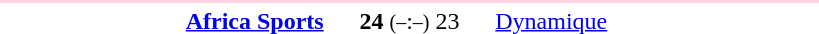<table style="text-align:center" width=550>
<tr>
<th width=30%></th>
<th width=15%></th>
<th width=30%></th>
</tr>
<tr align="left" bgcolor=#ffd4e4>
<td colspan=4></td>
</tr>
<tr>
<td align="right"><strong><a href='#'>Africa Sports</a></strong> </td>
<td><strong>24</strong> <small>(–</small>:<small>–)</small> 23</td>
<td align=left> <a href='#'>Dynamique</a></td>
</tr>
</table>
